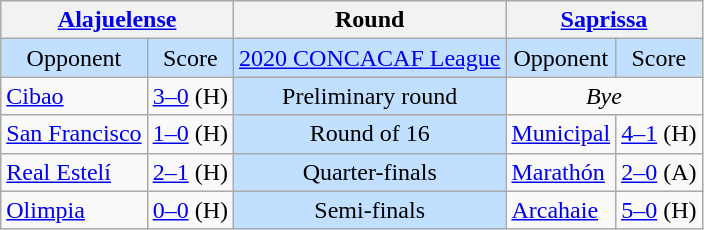<table class="wikitable" style="text-align:center">
<tr>
<th colspan=2> <a href='#'>Alajuelense</a></th>
<th>Round</th>
<th colspan=2> <a href='#'>Saprissa</a></th>
</tr>
<tr style="background:#C1E0FF">
<td>Opponent</td>
<td>Score</td>
<td><a href='#'>2020 CONCACAF League</a></td>
<td>Opponent</td>
<td>Score</td>
</tr>
<tr>
<td align=left> <a href='#'>Cibao</a></td>
<td><a href='#'>3–0</a> (H)</td>
<td style="background:#C1E0FF">Preliminary round</td>
<td align=center colspan=2><em>Bye</em></td>
</tr>
<tr>
<td align=left> <a href='#'>San Francisco</a></td>
<td><a href='#'>1–0</a> (H)</td>
<td style="background:#C1E0FF">Round of 16</td>
<td align=left> <a href='#'>Municipal</a></td>
<td><a href='#'>4–1</a> (H)</td>
</tr>
<tr>
<td align=left> <a href='#'>Real Estelí</a></td>
<td><a href='#'>2–1</a> (H)</td>
<td style="background:#C1E0FF">Quarter-finals</td>
<td align=left> <a href='#'>Marathón</a></td>
<td><a href='#'>2–0</a> (A)</td>
</tr>
<tr>
<td align=left> <a href='#'>Olimpia</a></td>
<td><a href='#'>0–0</a>  (H)</td>
<td style="background:#C1E0FF">Semi-finals</td>
<td align=left> <a href='#'>Arcahaie</a></td>
<td><a href='#'>5–0</a> (H)</td>
</tr>
</table>
